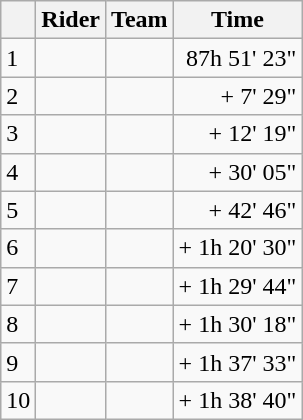<table class="wikitable">
<tr>
<th></th>
<th>Rider</th>
<th>Team</th>
<th>Time</th>
</tr>
<tr>
<td>1</td>
<td> </td>
<td></td>
<td align=right>87h 51' 23"</td>
</tr>
<tr>
<td>2</td>
<td></td>
<td></td>
<td align=right>+ 7' 29"</td>
</tr>
<tr>
<td>3</td>
<td></td>
<td></td>
<td align=right>+ 12' 19"</td>
</tr>
<tr>
<td>4</td>
<td></td>
<td></td>
<td align=right>+ 30' 05"</td>
</tr>
<tr>
<td>5</td>
<td></td>
<td></td>
<td align=right>+ 42' 46"</td>
</tr>
<tr>
<td>6</td>
<td></td>
<td></td>
<td align=right>+ 1h 20' 30"</td>
</tr>
<tr>
<td>7</td>
<td></td>
<td></td>
<td align=right>+ 1h 29' 44"</td>
</tr>
<tr>
<td>8</td>
<td></td>
<td></td>
<td align=right>+ 1h 30' 18"</td>
</tr>
<tr>
<td>9</td>
<td></td>
<td></td>
<td align=right>+ 1h 37' 33"</td>
</tr>
<tr>
<td>10</td>
<td></td>
<td></td>
<td align=right>+ 1h 38' 40"</td>
</tr>
</table>
